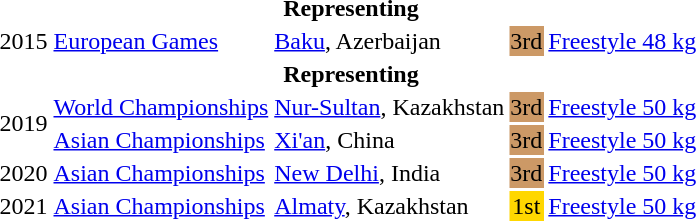<table>
<tr>
<th colspan="6">Representing </th>
</tr>
<tr>
<td>2015</td>
<td><a href='#'>European Games</a></td>
<td><a href='#'>Baku</a>, Azerbaijan</td>
<td align="center" bgcolor="cc9966">3rd</td>
<td><a href='#'>Freestyle 48 kg</a></td>
<td></td>
</tr>
<tr>
<th colspan="6">Representing </th>
</tr>
<tr>
<td rowspan=2>2019</td>
<td><a href='#'>World Championships</a></td>
<td><a href='#'>Nur-Sultan</a>, Kazakhstan</td>
<td align="center" bgcolor="cc9966">3rd</td>
<td><a href='#'>Freestyle 50 kg</a></td>
<td></td>
</tr>
<tr>
<td><a href='#'>Asian Championships</a></td>
<td><a href='#'>Xi'an</a>, China</td>
<td align="center" bgcolor="cc9966">3rd</td>
<td><a href='#'>Freestyle 50 kg</a></td>
<td></td>
</tr>
<tr>
<td>2020</td>
<td><a href='#'>Asian Championships</a></td>
<td><a href='#'>New Delhi</a>, India</td>
<td align="center" bgcolor="cc9966">3rd</td>
<td><a href='#'>Freestyle 50 kg</a></td>
<td></td>
</tr>
<tr>
<td>2021</td>
<td><a href='#'>Asian Championships</a></td>
<td><a href='#'>Almaty</a>, Kazakhstan</td>
<td align="center" bgcolor="gold">1st</td>
<td><a href='#'>Freestyle 50 kg</a></td>
<td></td>
</tr>
</table>
